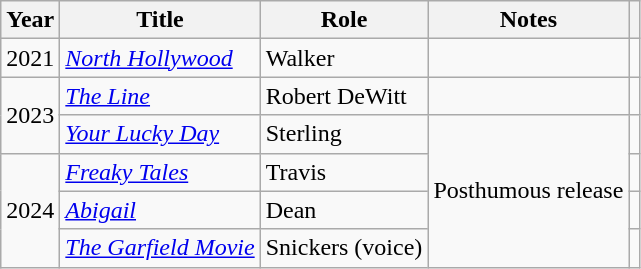<table class="wikitable sortable">
<tr>
<th>Year</th>
<th>Title</th>
<th>Role</th>
<th class="unsortable">Notes</th>
<th class="unsortable"></th>
</tr>
<tr>
<td>2021</td>
<td><em><a href='#'>North Hollywood</a></em></td>
<td>Walker</td>
<td></td>
<td></td>
</tr>
<tr>
<td rowspan="2">2023</td>
<td><em><a href='#'>The Line</a></em></td>
<td>Robert DeWitt</td>
<td></td>
<td></td>
</tr>
<tr>
<td><em><a href='#'>Your Lucky Day</a></em></td>
<td>Sterling</td>
<td rowspan="4">Posthumous release</td>
<td></td>
</tr>
<tr>
<td rowspan="3">2024</td>
<td><em><a href='#'>Freaky Tales</a></em></td>
<td>Travis</td>
<td></td>
</tr>
<tr>
<td><em><a href='#'>Abigail</a></em></td>
<td>Dean</td>
<td></td>
</tr>
<tr>
<td><em><a href='#'>The Garfield Movie</a></em></td>
<td>Snickers (voice)</td>
<td></td>
</tr>
</table>
